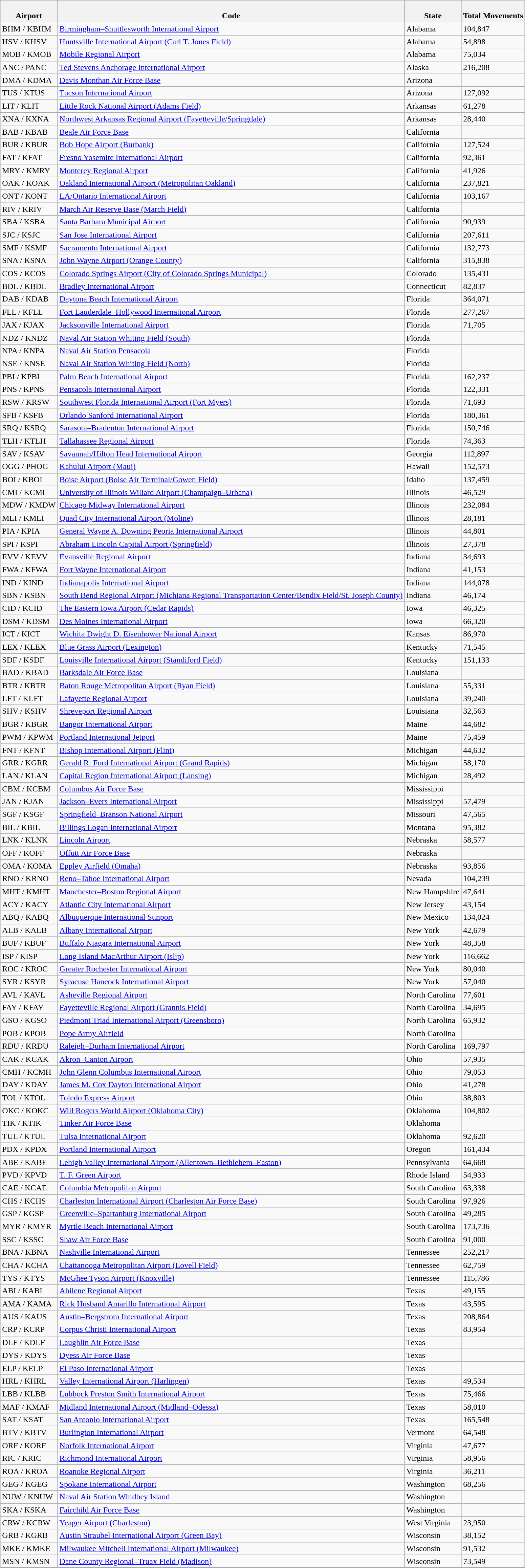<table class="wikitable sortable" width="align=">
<tr>
<th><br>Airport</th>
<th><br>Code</th>
<th><br>State</th>
<th><br>Total Movements</th>
</tr>
<tr>
<td>BHM / KBHM</td>
<td><a href='#'>Birmingham–Shuttlesworth International Airport</a></td>
<td>Alabama</td>
<td>104,847</td>
</tr>
<tr>
<td>HSV / KHSV</td>
<td><a href='#'>Huntsville International Airport (Carl T. Jones Field)</a></td>
<td>Alabama</td>
<td>54,898</td>
</tr>
<tr>
<td>MOB / KMOB</td>
<td><a href='#'>Mobile Regional Airport</a></td>
<td>Alabama</td>
<td>75,034</td>
</tr>
<tr>
<td>ANC / PANC</td>
<td><a href='#'>Ted Stevens Anchorage International Airport</a></td>
<td>Alaska</td>
<td>216,208</td>
</tr>
<tr>
<td>DMA / KDMA</td>
<td><a href='#'>Davis Monthan Air Force Base</a></td>
<td>Arizona</td>
<td></td>
</tr>
<tr>
<td>TUS / KTUS</td>
<td><a href='#'>Tucson International Airport</a></td>
<td>Arizona</td>
<td>127,092</td>
</tr>
<tr>
<td>LIT / KLIT</td>
<td><a href='#'>Little Rock National Airport (Adams Field)</a></td>
<td>Arkansas</td>
<td>61,278</td>
</tr>
<tr>
<td>XNA / KXNA</td>
<td><a href='#'>Northwest Arkansas Regional Airport (Fayetteville/Springdale)</a></td>
<td>Arkansas</td>
<td>28,440</td>
</tr>
<tr>
<td>BAB / KBAB</td>
<td><a href='#'>Beale Air Force Base</a></td>
<td>California</td>
<td></td>
</tr>
<tr>
<td>BUR / KBUR</td>
<td><a href='#'>Bob Hope Airport (Burbank)</a></td>
<td>California</td>
<td>127,524</td>
</tr>
<tr>
<td>FAT / KFAT</td>
<td><a href='#'>Fresno Yosemite International Airport</a></td>
<td>California</td>
<td>92,361</td>
</tr>
<tr>
<td>MRY / KMRY</td>
<td><a href='#'>Monterey Regional Airport</a></td>
<td>California</td>
<td>41,926</td>
</tr>
<tr>
<td>OAK / KOAK</td>
<td><a href='#'>Oakland International Airport (Metropolitan Oakland)</a></td>
<td>California</td>
<td>237,821</td>
</tr>
<tr>
<td>ONT / KONT</td>
<td><a href='#'>LA/Ontario International Airport</a></td>
<td>California</td>
<td>103,167</td>
</tr>
<tr>
<td>RIV / KRIV</td>
<td><a href='#'>March Air Reserve Base (March Field)</a></td>
<td>California</td>
<td></td>
</tr>
<tr>
<td>SBA / KSBA</td>
<td><a href='#'>Santa Barbara Municipal Airport</a></td>
<td>California</td>
<td>90,939</td>
</tr>
<tr>
<td>SJC / KSJC</td>
<td><a href='#'>San Jose International Airport</a></td>
<td>California</td>
<td>207,611</td>
</tr>
<tr>
<td>SMF / KSMF</td>
<td><a href='#'>Sacramento International Airport</a></td>
<td>California</td>
<td>132,773</td>
</tr>
<tr>
<td>SNA / KSNA</td>
<td><a href='#'>John Wayne Airport (Orange County)</a></td>
<td>California</td>
<td>315,838</td>
</tr>
<tr>
<td>COS / KCOS</td>
<td><a href='#'>Colorado Springs Airport (City of Colorado Springs Municipal)</a></td>
<td>Colorado</td>
<td>135,431</td>
</tr>
<tr>
<td>BDL / KBDL</td>
<td><a href='#'>Bradley International Airport</a></td>
<td>Connecticut</td>
<td>82,837</td>
</tr>
<tr>
<td>DAB / KDAB</td>
<td><a href='#'>Daytona Beach International Airport</a></td>
<td>Florida</td>
<td>364,071</td>
</tr>
<tr>
<td>FLL / KFLL</td>
<td><a href='#'>Fort Lauderdale–Hollywood International Airport</a></td>
<td>Florida</td>
<td>277,267</td>
</tr>
<tr>
<td>JAX / KJAX</td>
<td><a href='#'>Jacksonville International Airport</a></td>
<td>Florida</td>
<td>71,705</td>
</tr>
<tr>
<td>NDZ / KNDZ</td>
<td><a href='#'>Naval Air Station Whiting Field (South)</a></td>
<td>Florida</td>
<td></td>
</tr>
<tr>
<td>NPA / KNPA</td>
<td><a href='#'>Naval Air Station Pensacola</a></td>
<td>Florida</td>
<td></td>
</tr>
<tr>
<td>NSE / KNSE</td>
<td><a href='#'>Naval Air Station Whiting Field (North)</a></td>
<td>Florida</td>
<td></td>
</tr>
<tr>
<td>PBI / KPBI</td>
<td><a href='#'>Palm Beach International Airport</a></td>
<td>Florida</td>
<td>162,237</td>
</tr>
<tr>
<td>PNS / KPNS</td>
<td><a href='#'>Pensacola International Airport</a></td>
<td>Florida</td>
<td>122,331</td>
</tr>
<tr>
<td>RSW / KRSW</td>
<td><a href='#'>Southwest Florida International Airport (Fort Myers)</a></td>
<td>Florida</td>
<td>71,693</td>
</tr>
<tr>
<td>SFB / KSFB</td>
<td><a href='#'>Orlando Sanford International Airport</a></td>
<td>Florida</td>
<td>180,361</td>
</tr>
<tr>
<td>SRQ / KSRQ</td>
<td><a href='#'>Sarasota–Bradenton International Airport</a></td>
<td>Florida</td>
<td>150,746</td>
</tr>
<tr>
<td>TLH / KTLH</td>
<td><a href='#'>Tallahassee Regional Airport</a></td>
<td>Florida</td>
<td>74,363</td>
</tr>
<tr>
<td>SAV / KSAV</td>
<td><a href='#'>Savannah/Hilton Head International Airport</a></td>
<td>Georgia</td>
<td>112,897</td>
</tr>
<tr>
<td>OGG / PHOG</td>
<td><a href='#'>Kahului Airport (Maui)</a></td>
<td>Hawaii</td>
<td>152,573</td>
</tr>
<tr>
<td>BOI / KBOI</td>
<td><a href='#'>Boise Airport (Boise Air Terminal/Gowen Field)</a></td>
<td>Idaho</td>
<td>137,459</td>
</tr>
<tr>
<td>CMI / KCMI</td>
<td><a href='#'>University of Illinois Willard Airport (Champaign–Urbana)</a></td>
<td>Illinois</td>
<td>46,529</td>
</tr>
<tr>
<td>MDW / KMDW</td>
<td><a href='#'>Chicago Midway International Airport</a></td>
<td>Illinois</td>
<td>232,084</td>
</tr>
<tr>
<td>MLI / KMLI</td>
<td><a href='#'>Quad City International Airport (Moline)</a></td>
<td>Illinois</td>
<td>28,181</td>
</tr>
<tr>
<td>PIA / KPIA</td>
<td><a href='#'>General Wayne A. Downing Peoria International Airport</a></td>
<td>Illinois</td>
<td>44,801</td>
</tr>
<tr>
<td>SPI / KSPI</td>
<td><a href='#'>Abraham Lincoln Capital Airport (Springfield)</a></td>
<td>Illinois</td>
<td>27,378</td>
</tr>
<tr>
<td>EVV / KEVV</td>
<td><a href='#'>Evansville Regional Airport</a></td>
<td>Indiana</td>
<td>34,693</td>
</tr>
<tr>
<td>FWA / KFWA</td>
<td><a href='#'>Fort Wayne International Airport</a></td>
<td>Indiana</td>
<td>41,153</td>
</tr>
<tr>
<td>IND / KIND</td>
<td><a href='#'>Indianapolis International Airport</a></td>
<td>Indiana</td>
<td>144,078</td>
</tr>
<tr>
<td>SBN / KSBN</td>
<td><a href='#'>South Bend Regional Airport (Michiana Regional Transportation Center/Bendix Field/St. Joseph County)</a></td>
<td>Indiana</td>
<td>46,174</td>
</tr>
<tr>
<td>CID / KCID</td>
<td><a href='#'>The Eastern Iowa Airport (Cedar Rapids)</a></td>
<td>Iowa</td>
<td>46,325</td>
</tr>
<tr>
<td>DSM / KDSM</td>
<td><a href='#'>Des Moines International Airport</a></td>
<td>Iowa</td>
<td>66,320</td>
</tr>
<tr>
<td>ICT / KICT</td>
<td><a href='#'>Wichita Dwight D. Eisenhower National Airport</a></td>
<td>Kansas</td>
<td>86,970</td>
</tr>
<tr>
<td>LEX / KLEX</td>
<td><a href='#'>Blue Grass Airport (Lexington)</a></td>
<td>Kentucky</td>
<td>71,545</td>
</tr>
<tr>
<td>SDF / KSDF</td>
<td><a href='#'>Louisville International Airport (Standiford Field)</a></td>
<td>Kentucky</td>
<td>151,133</td>
</tr>
<tr>
<td>BAD / KBAD</td>
<td><a href='#'>Barksdale Air Force Base</a></td>
<td>Louisiana</td>
<td></td>
</tr>
<tr>
<td>BTR / KBTR</td>
<td><a href='#'>Baton Rouge Metropolitan Airport (Ryan Field)</a></td>
<td>Louisiana</td>
<td>55,331</td>
</tr>
<tr>
<td>LFT / KLFT</td>
<td><a href='#'>Lafayette Regional Airport</a></td>
<td>Louisiana</td>
<td>39,240</td>
</tr>
<tr>
<td>SHV / KSHV</td>
<td><a href='#'>Shreveport Regional Airport</a></td>
<td>Louisiana</td>
<td>32,563</td>
</tr>
<tr>
<td>BGR / KBGR</td>
<td><a href='#'>Bangor International Airport</a></td>
<td>Maine</td>
<td>44,682</td>
</tr>
<tr>
<td>PWM / KPWM</td>
<td><a href='#'>Portland International Jetport</a></td>
<td>Maine</td>
<td>75,459</td>
</tr>
<tr>
<td>FNT / KFNT</td>
<td><a href='#'>Bishop International Airport (Flint)</a></td>
<td>Michigan</td>
<td>44,632</td>
</tr>
<tr>
<td>GRR / KGRR</td>
<td><a href='#'>Gerald R. Ford International Airport (Grand Rapids)</a></td>
<td>Michigan</td>
<td>58,170</td>
</tr>
<tr>
<td>LAN / KLAN</td>
<td><a href='#'>Capital Region International Airport (Lansing)</a></td>
<td>Michigan</td>
<td>28,492</td>
</tr>
<tr>
<td>CBM / KCBM</td>
<td><a href='#'>Columbus Air Force Base</a></td>
<td>Mississippi</td>
<td></td>
</tr>
<tr>
<td>JAN / KJAN</td>
<td><a href='#'>Jackson–Evers International Airport</a></td>
<td>Mississippi</td>
<td>57,479</td>
</tr>
<tr>
<td>SGF / KSGF</td>
<td><a href='#'>Springfield–Branson National Airport</a></td>
<td>Missouri</td>
<td>47,565</td>
</tr>
<tr>
<td>BIL / KBIL</td>
<td><a href='#'>Billings Logan International Airport</a></td>
<td>Montana</td>
<td>95,382</td>
</tr>
<tr>
<td>LNK / KLNK</td>
<td><a href='#'>Lincoln Airport</a></td>
<td>Nebraska</td>
<td>58,577</td>
</tr>
<tr>
<td>OFF / KOFF</td>
<td><a href='#'>Offutt Air Force Base</a></td>
<td>Nebraska</td>
<td></td>
</tr>
<tr>
<td>OMA / KOMA</td>
<td><a href='#'>Eppley Airfield (Omaha)</a></td>
<td>Nebraska</td>
<td>93,856</td>
</tr>
<tr>
<td>RNO / KRNO</td>
<td><a href='#'>Reno–Tahoe International Airport</a></td>
<td>Nevada</td>
<td>104,239</td>
</tr>
<tr>
<td>MHT / KMHT</td>
<td><a href='#'>Manchester–Boston Regional Airport</a></td>
<td>New Hampshire</td>
<td>47,641</td>
</tr>
<tr>
<td>ACY / KACY</td>
<td><a href='#'>Atlantic City International Airport</a></td>
<td>New Jersey</td>
<td>43,154</td>
</tr>
<tr>
<td>ABQ / KABQ</td>
<td><a href='#'>Albuquerque International Sunport</a></td>
<td>New Mexico</td>
<td>134,024</td>
</tr>
<tr>
<td>ALB / KALB</td>
<td><a href='#'>Albany International Airport</a></td>
<td>New York</td>
<td>42,679</td>
</tr>
<tr>
<td>BUF / KBUF</td>
<td><a href='#'>Buffalo Niagara International Airport</a></td>
<td>New York</td>
<td>48,358</td>
</tr>
<tr>
<td>ISP / KISP</td>
<td><a href='#'>Long Island MacArthur Airport (Islip)</a></td>
<td>New York</td>
<td>116,662</td>
</tr>
<tr>
<td>ROC / KROC</td>
<td><a href='#'>Greater Rochester International Airport</a></td>
<td>New York</td>
<td>80,040</td>
</tr>
<tr>
<td>SYR / KSYR</td>
<td><a href='#'>Syracuse Hancock International Airport</a></td>
<td>New York</td>
<td>57,040</td>
</tr>
<tr>
<td>AVL / KAVL</td>
<td><a href='#'>Asheville Regional Airport</a></td>
<td>North Carolina</td>
<td>77,601</td>
</tr>
<tr>
<td>FAY / KFAY</td>
<td><a href='#'>Fayetteville Regional Airport (Grannis Field)</a></td>
<td>North Carolina</td>
<td>34,695</td>
</tr>
<tr>
<td>GSO / KGSO</td>
<td><a href='#'>Piedmont Triad International Airport (Greensboro)</a></td>
<td>North Carolina</td>
<td>65,932</td>
</tr>
<tr>
<td>POB / KPOB</td>
<td><a href='#'>Pope Army Airfield</a></td>
<td>North Carolina</td>
<td></td>
</tr>
<tr>
<td>RDU / KRDU</td>
<td><a href='#'>Raleigh–Durham International Airport</a></td>
<td>North Carolina</td>
<td>169,797</td>
</tr>
<tr>
<td>CAK / KCAK</td>
<td><a href='#'>Akron–Canton Airport</a></td>
<td>Ohio</td>
<td>57,935</td>
</tr>
<tr>
<td>CMH / KCMH</td>
<td><a href='#'>John Glenn Columbus International Airport</a></td>
<td>Ohio</td>
<td>79,053</td>
</tr>
<tr>
<td>DAY / KDAY</td>
<td><a href='#'>James M. Cox Dayton International Airport</a></td>
<td>Ohio</td>
<td>41,278</td>
</tr>
<tr>
<td>TOL / KTOL</td>
<td><a href='#'>Toledo Express Airport</a></td>
<td>Ohio</td>
<td>38,803</td>
</tr>
<tr>
<td>OKC / KOKC</td>
<td><a href='#'>Will Rogers World Airport (Oklahoma City)</a></td>
<td>Oklahoma</td>
<td>104,802</td>
</tr>
<tr>
<td>TIK / KTIK</td>
<td><a href='#'>Tinker Air Force Base</a></td>
<td>Oklahoma</td>
<td></td>
</tr>
<tr>
<td>TUL / KTUL</td>
<td><a href='#'>Tulsa International Airport</a></td>
<td>Oklahoma</td>
<td>92,620</td>
</tr>
<tr>
<td>PDX / KPDX</td>
<td><a href='#'>Portland International Airport</a></td>
<td>Oregon</td>
<td>161,434</td>
</tr>
<tr>
<td>ABE / KABE</td>
<td><a href='#'>Lehigh Valley International Airport (Allentown–Bethlehem–Easton)</a></td>
<td>Pennsylvania</td>
<td>64,668</td>
</tr>
<tr>
<td>PVD / KPVD</td>
<td><a href='#'>T. F. Green Airport</a></td>
<td>Rhode Island</td>
<td>54,933</td>
</tr>
<tr>
<td>CAE / KCAE</td>
<td><a href='#'>Columbia Metropolitan Airport</a></td>
<td>South Carolina</td>
<td>63,338</td>
</tr>
<tr>
<td>CHS / KCHS</td>
<td><a href='#'>Charleston International Airport (Charleston Air Force Base)</a></td>
<td>South Carolina</td>
<td>97,926</td>
</tr>
<tr>
<td>GSP / KGSP</td>
<td><a href='#'>Greenville–Spartanburg International Airport</a></td>
<td>South Carolina</td>
<td>49,285</td>
</tr>
<tr>
<td>MYR / KMYR</td>
<td><a href='#'>Myrtle Beach International Airport</a></td>
<td>South Carolina</td>
<td>173,736</td>
</tr>
<tr>
<td>SSC / KSSC</td>
<td><a href='#'>Shaw Air Force Base</a></td>
<td>South Carolina</td>
<td>91,000</td>
</tr>
<tr>
<td>BNA / KBNA</td>
<td><a href='#'>Nashville International Airport</a></td>
<td>Tennessee</td>
<td>252,217</td>
</tr>
<tr>
<td>CHA / KCHA</td>
<td><a href='#'>Chattanooga Metropolitan Airport (Lovell Field)</a></td>
<td>Tennessee</td>
<td>62,759</td>
</tr>
<tr>
<td>TYS / KTYS</td>
<td><a href='#'>McGhee Tyson Airport (Knoxville)</a></td>
<td>Tennessee</td>
<td>115,786</td>
</tr>
<tr>
<td>ABI / KABI</td>
<td><a href='#'>Abilene Regional Airport</a></td>
<td>Texas</td>
<td>49,155</td>
</tr>
<tr>
<td>AMA / KAMA</td>
<td><a href='#'>Rick Husband Amarillo International Airport</a></td>
<td>Texas</td>
<td>43,595</td>
</tr>
<tr>
<td>AUS / KAUS</td>
<td><a href='#'>Austin–Bergstrom International Airport</a></td>
<td>Texas</td>
<td>208,864</td>
</tr>
<tr>
<td>CRP / KCRP</td>
<td><a href='#'>Corpus Christi International Airport</a></td>
<td>Texas</td>
<td>83,954</td>
</tr>
<tr>
<td>DLF / KDLF</td>
<td><a href='#'>Laughlin Air Force Base</a></td>
<td>Texas</td>
<td></td>
</tr>
<tr>
<td>DYS / KDYS</td>
<td><a href='#'>Dyess Air Force Base</a></td>
<td>Texas</td>
<td></td>
</tr>
<tr>
<td>ELP / KELP</td>
<td><a href='#'>El Paso International Airport</a></td>
<td>Texas</td>
<td></td>
</tr>
<tr>
<td>HRL / KHRL</td>
<td><a href='#'>Valley International Airport (Harlingen)</a></td>
<td>Texas</td>
<td>49,534</td>
</tr>
<tr>
<td>LBB / KLBB</td>
<td><a href='#'>Lubbock Preston Smith International Airport</a></td>
<td>Texas</td>
<td>75,466</td>
</tr>
<tr>
<td>MAF / KMAF</td>
<td><a href='#'>Midland International Airport (Midland–Odessa)</a></td>
<td>Texas</td>
<td>58,010</td>
</tr>
<tr>
<td>SAT / KSAT</td>
<td><a href='#'>San Antonio International Airport</a></td>
<td>Texas</td>
<td>165,548</td>
</tr>
<tr>
<td>BTV / KBTV</td>
<td><a href='#'>Burlington International Airport</a></td>
<td>Vermont</td>
<td>64,548</td>
</tr>
<tr>
<td>ORF / KORF</td>
<td><a href='#'>Norfolk International Airport</a></td>
<td>Virginia</td>
<td>47,677</td>
</tr>
<tr>
<td>RIC / KRIC</td>
<td><a href='#'>Richmond International Airport</a></td>
<td>Virginia</td>
<td>58,956</td>
</tr>
<tr>
<td>ROA / KROA</td>
<td><a href='#'>Roanoke Regional Airport</a></td>
<td>Virginia</td>
<td>36,211</td>
</tr>
<tr>
<td>GEG / KGEG</td>
<td><a href='#'>Spokane International Airport</a></td>
<td>Washington</td>
<td>68,256</td>
</tr>
<tr>
<td>NUW / KNUW</td>
<td><a href='#'>Naval Air Station Whidbey Island</a></td>
<td>Washington</td>
<td></td>
</tr>
<tr>
<td>SKA / KSKA</td>
<td><a href='#'>Fairchild Air Force Base</a></td>
<td>Washington</td>
<td></td>
</tr>
<tr>
<td>CRW / KCRW</td>
<td><a href='#'>Yeager Airport (Charleston)</a></td>
<td>West Virginia</td>
<td>23,950</td>
</tr>
<tr>
<td>GRB / KGRB</td>
<td><a href='#'>Austin Straubel International Airport (Green Bay)</a></td>
<td>Wisconsin</td>
<td>38,152</td>
</tr>
<tr>
<td>MKE / KMKE</td>
<td><a href='#'>Milwaukee Mitchell International Airport (Milwaukee)</a></td>
<td>Wisconsin</td>
<td>91,532</td>
</tr>
<tr>
<td>MSN / KMSN</td>
<td><a href='#'>Dane County Regional–Truax Field (Madison)</a></td>
<td>Wisconsin</td>
<td>73,549</td>
</tr>
<tr>
</tr>
</table>
